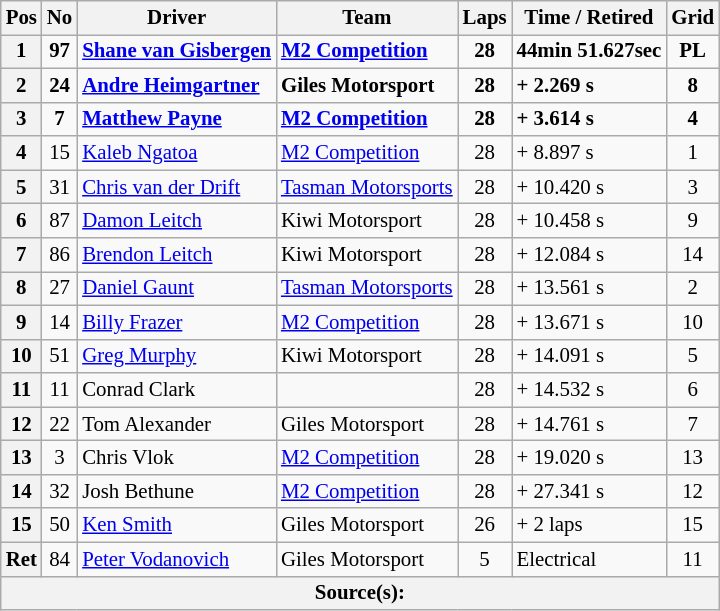<table class="wikitable" style="font-size: 87%;">
<tr>
<th>Pos</th>
<th>No</th>
<th>Driver</th>
<th>Team</th>
<th>Laps</th>
<th>Time / Retired</th>
<th>Grid</th>
</tr>
<tr>
<th>1</th>
<td align="center"><strong>97</strong></td>
<td> <strong><a href='#'>Shane van Gisbergen</a></strong></td>
<td><strong><a href='#'>M2 Competition</a></strong></td>
<td align="center"><strong>28</strong></td>
<td><strong>44min 51.627sec</strong></td>
<td align="center"><strong>PL</strong></td>
</tr>
<tr>
<th>2</th>
<td align="center"><strong>24</strong></td>
<td> <strong><a href='#'>Andre Heimgartner</a></strong></td>
<td><strong>Giles Motorsport</strong></td>
<td align="center"><strong>28</strong></td>
<td><strong>+ 2.269 s</strong></td>
<td align="center"><strong>8</strong></td>
</tr>
<tr>
<th>3</th>
<td align="center"><strong>7</strong></td>
<td> <strong><a href='#'>Matthew Payne</a></strong></td>
<td><strong><a href='#'>M2 Competition</a></strong></td>
<td align="center"><strong>28</strong></td>
<td><strong>+ 3.614 s</strong></td>
<td align="center"><strong>4</strong></td>
</tr>
<tr>
<th>4</th>
<td align="center">15</td>
<td> <a href='#'>Kaleb Ngatoa</a></td>
<td><a href='#'>M2 Competition</a></td>
<td align="center">28</td>
<td>+ 8.897 s</td>
<td align="center">1</td>
</tr>
<tr>
<th>5</th>
<td align="center">31</td>
<td> <a href='#'>Chris van der Drift</a></td>
<td><a href='#'>Tasman Motorsports</a></td>
<td align="center">28</td>
<td>+ 10.420 s</td>
<td align="center">3</td>
</tr>
<tr>
<th>6</th>
<td align="center">87</td>
<td> <a href='#'>Damon Leitch</a></td>
<td>Kiwi Motorsport</td>
<td align="center">28</td>
<td>+ 10.458 s</td>
<td align="center">9</td>
</tr>
<tr>
<th>7</th>
<td align="center">86</td>
<td> <a href='#'>Brendon Leitch</a></td>
<td>Kiwi Motorsport</td>
<td align="center">28</td>
<td>+ 12.084 s</td>
<td align="center">14</td>
</tr>
<tr>
<th>8</th>
<td align="center">27</td>
<td> <a href='#'>Daniel Gaunt</a></td>
<td><a href='#'>Tasman Motorsports</a></td>
<td align="center">28</td>
<td>+ 13.561 s</td>
<td align="center">2</td>
</tr>
<tr>
<th>9</th>
<td align="center">14</td>
<td> <a href='#'>Billy Frazer</a></td>
<td><a href='#'>M2 Competition</a></td>
<td align="center">28</td>
<td>+ 13.671 s</td>
<td align="center">10</td>
</tr>
<tr>
<th>10</th>
<td align="center">51</td>
<td> <a href='#'>Greg Murphy</a></td>
<td>Kiwi Motorsport</td>
<td align="center">28</td>
<td>+ 14.091 s</td>
<td align="center">5</td>
</tr>
<tr>
<th>11</th>
<td align="center">11</td>
<td> Conrad Clark</td>
<td></td>
<td align="center">28</td>
<td>+ 14.532 s</td>
<td align="center">6</td>
</tr>
<tr>
<th>12</th>
<td align="center">22</td>
<td> Tom Alexander</td>
<td>Giles Motorsport</td>
<td align="center">28</td>
<td>+ 14.761 s</td>
<td align="center">7</td>
</tr>
<tr>
<th>13</th>
<td align="center">3</td>
<td> Chris Vlok</td>
<td><a href='#'>M2 Competition</a></td>
<td align="center">28</td>
<td>+ 19.020 s</td>
<td align="center">13</td>
</tr>
<tr>
<th>14</th>
<td align="center">32</td>
<td> Josh Bethune</td>
<td><a href='#'>M2 Competition</a></td>
<td align="center">28</td>
<td>+ 27.341 s</td>
<td align="center">12</td>
</tr>
<tr>
<th>15</th>
<td align="center">50</td>
<td> <a href='#'>Ken Smith</a></td>
<td>Giles Motorsport</td>
<td align="center">26</td>
<td>+ 2 laps</td>
<td align="center">15</td>
</tr>
<tr>
<th>Ret</th>
<td align="center">84</td>
<td> <a href='#'>Peter Vodanovich</a></td>
<td>Giles Motorsport</td>
<td align="center">5</td>
<td>Electrical</td>
<td align="center">11</td>
</tr>
<tr>
<th colspan="7">Source(s): </th>
</tr>
</table>
